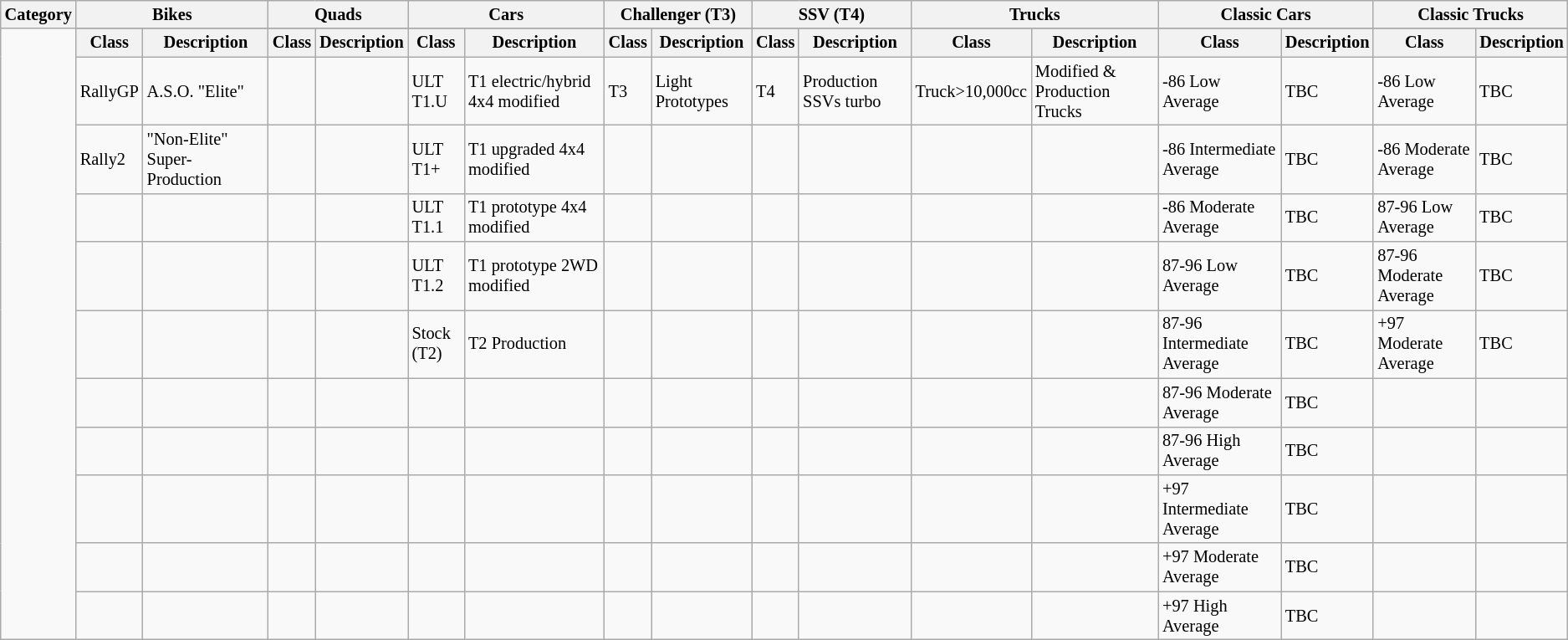<table class="wikitable" style="font-size:85%;">
<tr>
<th>Category</th>
<th colspan="2;" style="text-align:center;">Bikes</th>
<th colspan="2;" style="text-align:center;">Quads</th>
<th colspan="2;" style="text-align:center;">Cars</th>
<th colspan="2;" style="text-align:center;">Challenger (T3)</th>
<th colspan="2;" style="text-align:center;">SSV (T4)</th>
<th colspan="2;" style="text-align:center;">Trucks</th>
<th colspan="2;" style="text-align:center;">Classic Cars</th>
<th colspan="2;" style="text-align:center;">Classic Trucks</th>
</tr>
<tr>
<td rowspan=12></td>
</tr>
<tr>
<th>Class</th>
<th>Description</th>
<th>Class</th>
<th>Description</th>
<th>Class</th>
<th>Description</th>
<th>Class</th>
<th>Description</th>
<th>Class</th>
<th>Description</th>
<th>Class</th>
<th>Description</th>
<th>Class</th>
<th>Description</th>
<th>Class</th>
<th>Description</th>
</tr>
<tr>
<td>RallyGP</td>
<td>A.S.O. "Elite"</td>
<td></td>
<td></td>
<td>ULT T1.U</td>
<td>T1 electric/hybrid 4x4 modified</td>
<td>T3</td>
<td>Light Prototypes</td>
<td>T4</td>
<td>Production SSVs turbo</td>
<td>Truck>10,000cc</td>
<td>Modified & Production Trucks</td>
<td>-86 Low Average</td>
<td>TBC</td>
<td>-86 Low Average</td>
<td>TBC</td>
</tr>
<tr>
<td>Rally2</td>
<td>"Non-Elite" Super-Production</td>
<td></td>
<td></td>
<td>ULT T1+</td>
<td>T1 upgraded 4x4 modified</td>
<td></td>
<td></td>
<td></td>
<td></td>
<td></td>
<td></td>
<td>-86 Intermediate Average</td>
<td>TBC</td>
<td>-86 Moderate Average</td>
<td>TBC</td>
</tr>
<tr>
<td></td>
<td></td>
<td></td>
<td></td>
<td>ULT T1.1</td>
<td>T1 prototype 4x4 modified</td>
<td></td>
<td></td>
<td></td>
<td></td>
<td></td>
<td></td>
<td>-86 Moderate Average</td>
<td>TBC</td>
<td>87-96 Low Average</td>
<td>TBC</td>
</tr>
<tr>
<td></td>
<td></td>
<td></td>
<td></td>
<td>ULT T1.2</td>
<td>T1 prototype 2WD modified</td>
<td></td>
<td></td>
<td></td>
<td></td>
<td></td>
<td></td>
<td>87-96 Low Average</td>
<td>TBC</td>
<td>87-96 Moderate Average</td>
<td>TBC</td>
</tr>
<tr>
<td></td>
<td></td>
<td></td>
<td></td>
<td>Stock (T2)</td>
<td>T2 Production</td>
<td></td>
<td></td>
<td></td>
<td></td>
<td></td>
<td></td>
<td>87-96 Intermediate Average</td>
<td>TBC</td>
<td>+97 Moderate Average</td>
<td>TBC</td>
</tr>
<tr>
<td></td>
<td></td>
<td></td>
<td></td>
<td></td>
<td></td>
<td></td>
<td></td>
<td></td>
<td></td>
<td></td>
<td></td>
<td>87-96 Moderate Average</td>
<td>TBC</td>
<td></td>
<td></td>
</tr>
<tr>
<td></td>
<td></td>
<td></td>
<td></td>
<td></td>
<td></td>
<td></td>
<td></td>
<td></td>
<td></td>
<td></td>
<td></td>
<td>87-96 High Average</td>
<td>TBC</td>
<td></td>
<td></td>
</tr>
<tr>
<td></td>
<td></td>
<td></td>
<td></td>
<td></td>
<td></td>
<td></td>
<td></td>
<td></td>
<td></td>
<td></td>
<td></td>
<td>+97 Intermediate Average</td>
<td>TBC</td>
<td></td>
<td></td>
</tr>
<tr>
<td></td>
<td></td>
<td></td>
<td></td>
<td></td>
<td></td>
<td></td>
<td></td>
<td></td>
<td></td>
<td></td>
<td></td>
<td>+97 Moderate Average</td>
<td>TBC</td>
<td></td>
<td></td>
</tr>
<tr>
<td></td>
<td></td>
<td></td>
<td></td>
<td></td>
<td></td>
<td></td>
<td></td>
<td></td>
<td></td>
<td></td>
<td></td>
<td>+97 High Average</td>
<td>TBC</td>
<td></td>
<td></td>
</tr>
</table>
